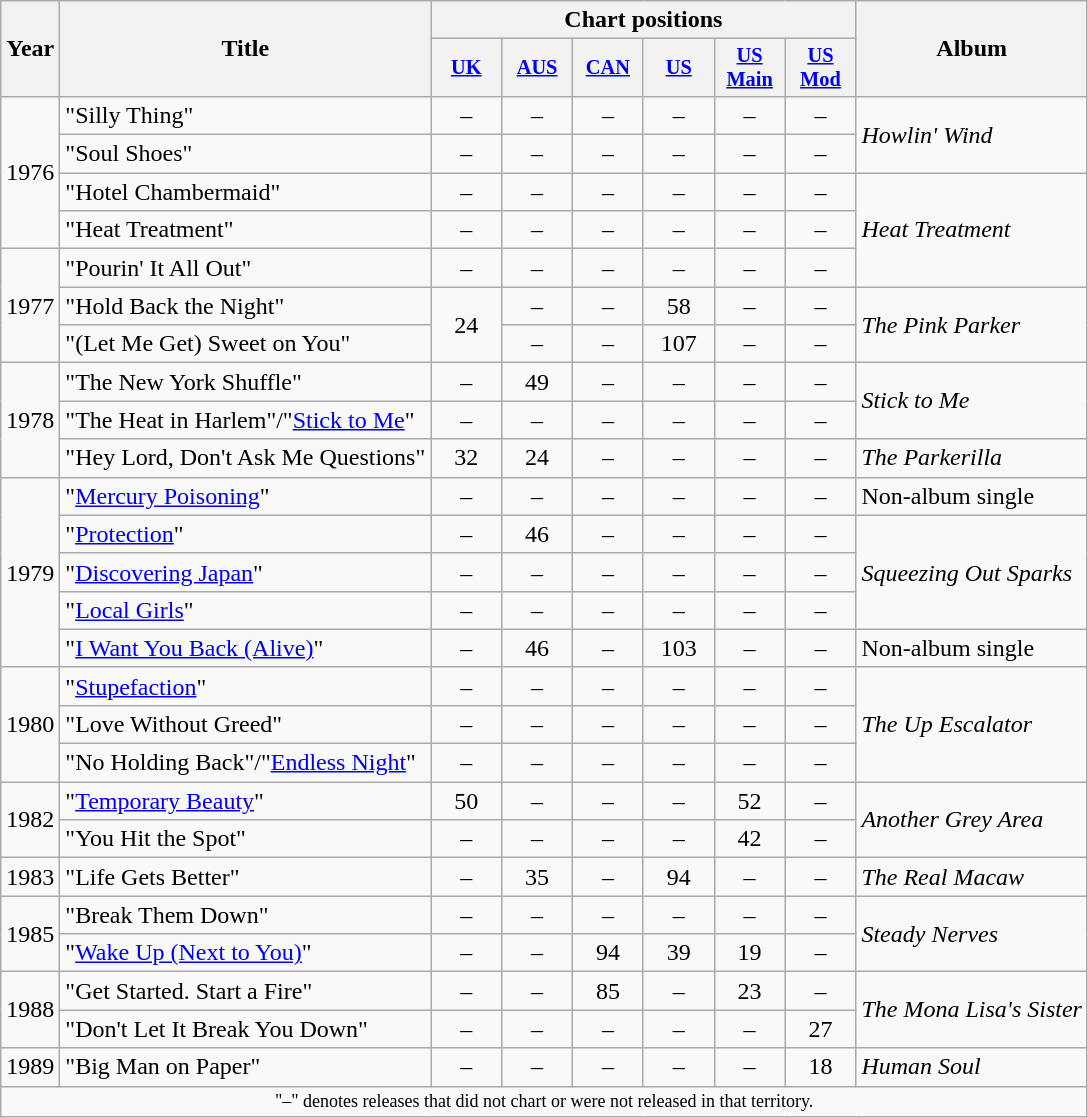<table class="wikitable">
<tr>
<th rowspan="2">Year</th>
<th rowspan="2">Title</th>
<th colspan="6">Chart positions</th>
<th rowspan="2">Album</th>
</tr>
<tr>
<th style="width:3em;font-size:85%"><a href='#'>UK</a><br></th>
<th style="width:3em;font-size:85%"><a href='#'>AUS</a><br></th>
<th style="width:3em;font-size:85%"><a href='#'>CAN</a><br></th>
<th style="width:3em;font-size:85%"><a href='#'>US</a><br></th>
<th style="width:3em;font-size:85%"><a href='#'>US<br>Main</a><br></th>
<th style="width:3em;font-size:85%"><a href='#'>US<br>Mod</a><br></th>
</tr>
<tr>
<td rowspan="4">1976</td>
<td>"Silly Thing"</td>
<td style="text-align:center;">–</td>
<td style="text-align:center;">–</td>
<td style="text-align:center;">–</td>
<td style="text-align:center;">–</td>
<td style="text-align:center;">–</td>
<td style="text-align:center;">–</td>
<td rowspan="2"><em>Howlin' Wind</em></td>
</tr>
<tr>
<td>"Soul Shoes"</td>
<td style="text-align:center;">–</td>
<td style="text-align:center;">–</td>
<td style="text-align:center;">–</td>
<td style="text-align:center;">–</td>
<td style="text-align:center;">–</td>
<td style="text-align:center;">–</td>
</tr>
<tr>
<td>"Hotel Chambermaid"</td>
<td style="text-align:center;">–</td>
<td style="text-align:center;">–</td>
<td style="text-align:center;">–</td>
<td style="text-align:center;">–</td>
<td style="text-align:center;">–</td>
<td style="text-align:center;">–</td>
<td rowspan="3"><em>Heat Treatment</em></td>
</tr>
<tr>
<td>"Heat Treatment"</td>
<td style="text-align:center;">–</td>
<td style="text-align:center;">–</td>
<td style="text-align:center;">–</td>
<td style="text-align:center;">–</td>
<td style="text-align:center;">–</td>
<td style="text-align:center;">–</td>
</tr>
<tr>
<td rowspan="3">1977</td>
<td>"Pourin' It All Out"</td>
<td style="text-align:center;">–</td>
<td style="text-align:center;">–</td>
<td style="text-align:center;">–</td>
<td style="text-align:center;">–</td>
<td style="text-align:center;">–</td>
<td style="text-align:center;">–</td>
</tr>
<tr>
<td>"Hold Back the Night"</td>
<td style="text-align:center;" rowspan="2">24</td>
<td style="text-align:center;">–</td>
<td style="text-align:center;">–</td>
<td style="text-align:center;">58</td>
<td style="text-align:center;">–</td>
<td style="text-align:center;">–</td>
<td rowspan="2"><em>The Pink Parker</em></td>
</tr>
<tr>
<td>"(Let Me Get) Sweet on You"</td>
<td style="text-align:center;">–</td>
<td style="text-align:center;">–</td>
<td style="text-align:center;">107</td>
<td style="text-align:center;">–</td>
<td style="text-align:center;">–</td>
</tr>
<tr>
<td rowspan="3">1978</td>
<td>"The New York Shuffle"</td>
<td style="text-align:center;">–</td>
<td style="text-align:center;">49</td>
<td style="text-align:center;">–</td>
<td style="text-align:center;">–</td>
<td style="text-align:center;">–</td>
<td style="text-align:center;">–</td>
<td rowspan="2"><em>Stick to Me</em></td>
</tr>
<tr>
<td>"The Heat in Harlem"/"<a href='#'>Stick to Me</a>"</td>
<td style="text-align:center;">–</td>
<td style="text-align:center;">–</td>
<td style="text-align:center;">–</td>
<td style="text-align:center;">–</td>
<td style="text-align:center;">–</td>
<td style="text-align:center;">–</td>
</tr>
<tr>
<td>"Hey Lord, Don't Ask Me Questions"</td>
<td style="text-align:center;">32</td>
<td style="text-align:center;">24</td>
<td style="text-align:center;">–</td>
<td style="text-align:center;">–</td>
<td style="text-align:center;">–</td>
<td style="text-align:center;">–</td>
<td><em>The Parkerilla</em></td>
</tr>
<tr>
<td rowspan="5">1979</td>
<td>"<a href='#'>Mercury Poisoning</a>"</td>
<td style="text-align:center;">–</td>
<td style="text-align:center;">–</td>
<td style="text-align:center;">–</td>
<td style="text-align:center;">–</td>
<td style="text-align:center;">–</td>
<td style="text-align:center;">–</td>
<td>Non-album single</td>
</tr>
<tr>
<td>"<a href='#'>Protection</a>"</td>
<td style="text-align:center;">–</td>
<td style="text-align:center;">46</td>
<td style="text-align:center;">–</td>
<td style="text-align:center;">–</td>
<td style="text-align:center;">–</td>
<td style="text-align:center;">–</td>
<td rowspan="3"><em>Squeezing Out Sparks</em></td>
</tr>
<tr>
<td>"<a href='#'>Discovering Japan</a>"</td>
<td style="text-align:center;">–</td>
<td style="text-align:center;">–</td>
<td style="text-align:center;">–</td>
<td style="text-align:center;">–</td>
<td style="text-align:center;">–</td>
<td style="text-align:center;">–</td>
</tr>
<tr>
<td>"<a href='#'>Local Girls</a>"</td>
<td style="text-align:center;">–</td>
<td style="text-align:center;">–</td>
<td style="text-align:center;">–</td>
<td style="text-align:center;">–</td>
<td style="text-align:center;">–</td>
<td style="text-align:center;">–</td>
</tr>
<tr>
<td>"<a href='#'>I Want You Back (Alive)</a>"</td>
<td style="text-align:center;">–</td>
<td style="text-align:center;">46</td>
<td style="text-align:center;">–</td>
<td style="text-align:center;">103</td>
<td style="text-align:center;">–</td>
<td style="text-align:center;">–</td>
<td>Non-album single</td>
</tr>
<tr>
<td rowspan="3">1980</td>
<td>"<a href='#'>Stupefaction</a>"</td>
<td style="text-align:center;">–</td>
<td style="text-align:center;">–</td>
<td style="text-align:center;">–</td>
<td style="text-align:center;">–</td>
<td style="text-align:center;">–</td>
<td style="text-align:center;">–</td>
<td rowspan="3"><em>The Up Escalator</em></td>
</tr>
<tr>
<td>"Love Without Greed"</td>
<td style="text-align:center;">–</td>
<td style="text-align:center;">–</td>
<td style="text-align:center;">–</td>
<td style="text-align:center;">–</td>
<td style="text-align:center;">–</td>
<td style="text-align:center;">–</td>
</tr>
<tr>
<td>"No Holding Back"/"<a href='#'>Endless Night</a>"</td>
<td style="text-align:center;">–</td>
<td style="text-align:center;">–</td>
<td style="text-align:center;">–</td>
<td style="text-align:center;">–</td>
<td style="text-align:center;">–</td>
<td style="text-align:center;">–</td>
</tr>
<tr>
<td rowspan="2">1982</td>
<td>"<a href='#'>Temporary Beauty</a>"</td>
<td style="text-align:center;">50</td>
<td style="text-align:center;">–</td>
<td style="text-align:center;">–</td>
<td style="text-align:center;">–</td>
<td style="text-align:center;">52</td>
<td style="text-align:center;">–</td>
<td rowspan="2"><em>Another Grey Area</em></td>
</tr>
<tr>
<td>"You Hit the Spot"</td>
<td style="text-align:center;">–</td>
<td style="text-align:center;">–</td>
<td style="text-align:center;">–</td>
<td style="text-align:center;">–</td>
<td style="text-align:center;">42</td>
<td style="text-align:center;">–</td>
</tr>
<tr>
<td>1983</td>
<td>"Life Gets Better"</td>
<td style="text-align:center;">–</td>
<td style="text-align:center;">35</td>
<td style="text-align:center;">–</td>
<td style="text-align:center;">94</td>
<td style="text-align:center;">–</td>
<td style="text-align:center;">–</td>
<td><em>The Real Macaw</em></td>
</tr>
<tr>
<td rowspan="2">1985</td>
<td>"Break Them Down"</td>
<td style="text-align:center;">–</td>
<td style="text-align:center;">–</td>
<td style="text-align:center;">–</td>
<td style="text-align:center;">–</td>
<td style="text-align:center;">–</td>
<td style="text-align:center;">–</td>
<td rowspan="2"><em>Steady Nerves</em></td>
</tr>
<tr>
<td>"<a href='#'>Wake Up (Next to You)</a>"</td>
<td style="text-align:center;">–</td>
<td style="text-align:center;">–</td>
<td style="text-align:center;">94</td>
<td style="text-align:center;">39</td>
<td style="text-align:center;">19</td>
<td style="text-align:center;">–</td>
</tr>
<tr>
<td rowspan="2">1988</td>
<td>"Get Started. Start a Fire"</td>
<td style="text-align:center;">–</td>
<td style="text-align:center;">–</td>
<td style="text-align:center;">85</td>
<td style="text-align:center;">–</td>
<td style="text-align:center;">23</td>
<td style="text-align:center;">–</td>
<td rowspan="2"><em>The Mona Lisa's Sister</em></td>
</tr>
<tr>
<td>"Don't Let It Break You Down"</td>
<td style="text-align:center;">–</td>
<td style="text-align:center;">–</td>
<td style="text-align:center;">–</td>
<td style="text-align:center;">–</td>
<td style="text-align:center;">–</td>
<td style="text-align:center;">27</td>
</tr>
<tr>
<td>1989</td>
<td>"Big Man on Paper"</td>
<td style="text-align:center;">–</td>
<td style="text-align:center;">–</td>
<td style="text-align:center;">–</td>
<td style="text-align:center;">–</td>
<td style="text-align:center;">–</td>
<td style="text-align:center;">18</td>
<td><em>Human Soul</em></td>
</tr>
<tr>
<td colspan="9" style="text-align:center; font-size:9pt;">"–" denotes releases that did not chart or were not released in that territory.</td>
</tr>
</table>
